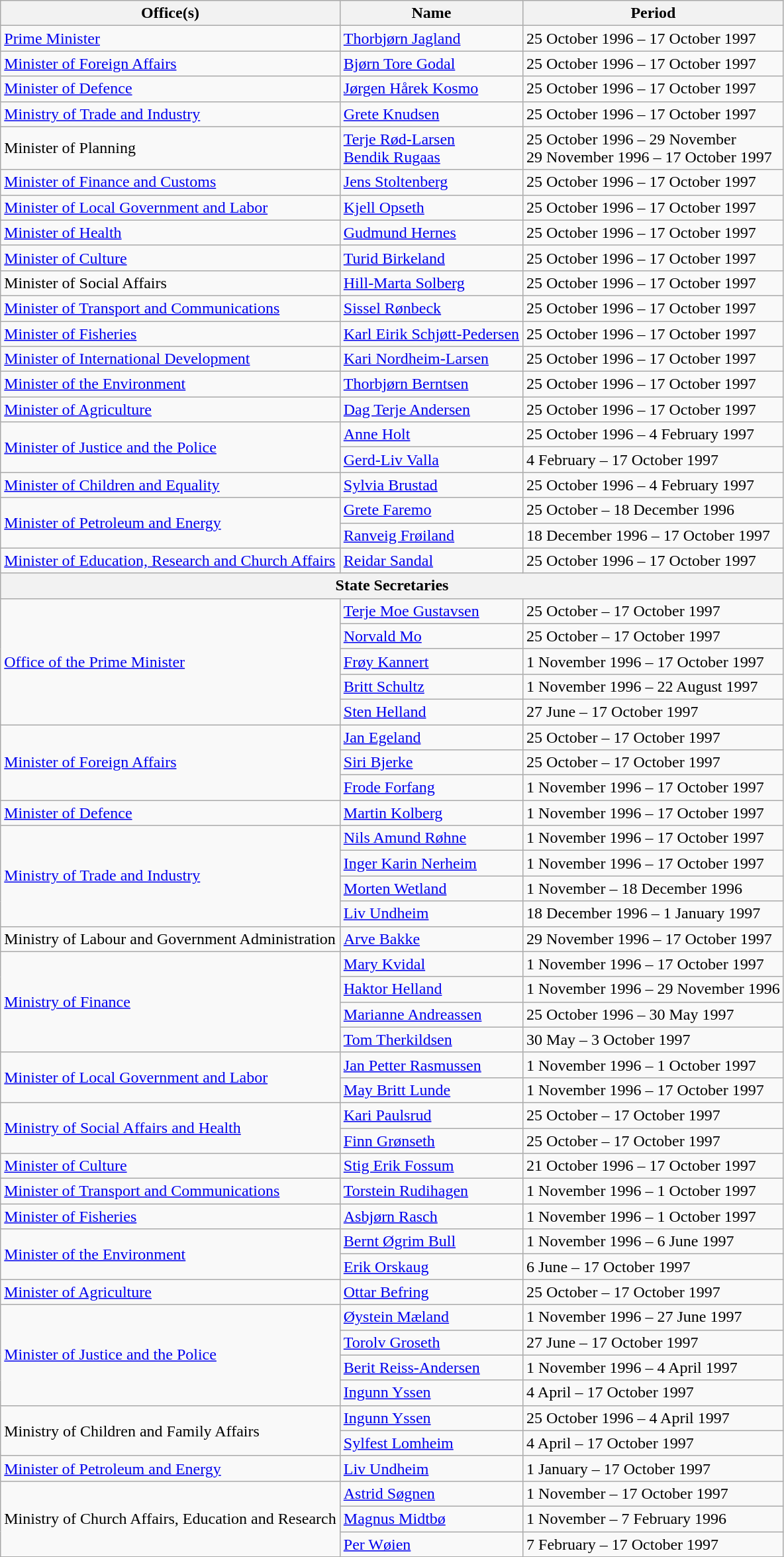<table class=wikitable>
<tr>
<th>Office(s)</th>
<th>Name</th>
<th>Period</th>
</tr>
<tr>
<td><a href='#'>Prime Minister</a></td>
<td><a href='#'>Thorbjørn Jagland</a></td>
<td>25 October 1996 – 17 October 1997</td>
</tr>
<tr>
<td><a href='#'>Minister of Foreign Affairs</a></td>
<td><a href='#'>Bjørn Tore Godal</a></td>
<td>25 October 1996 – 17 October 1997</td>
</tr>
<tr>
<td><a href='#'>Minister of Defence</a></td>
<td><a href='#'>Jørgen Hårek Kosmo</a></td>
<td>25 October 1996 – 17 October 1997</td>
</tr>
<tr>
<td><a href='#'>Ministry of Trade and Industry</a></td>
<td><a href='#'>Grete Knudsen</a></td>
<td>25 October 1996 – 17 October 1997</td>
</tr>
<tr>
<td>Minister of Planning</td>
<td><a href='#'>Terje Rød-Larsen</a><br><a href='#'>Bendik Rugaas</a></td>
<td>25 October 1996 – 29 November<br>29 November 1996 – 17 October 1997</td>
</tr>
<tr>
<td><a href='#'>Minister of Finance and Customs</a></td>
<td><a href='#'>Jens Stoltenberg</a></td>
<td>25 October 1996 – 17 October 1997</td>
</tr>
<tr>
<td><a href='#'>Minister of Local Government and Labor</a></td>
<td><a href='#'>Kjell Opseth</a></td>
<td>25 October 1996 – 17 October 1997</td>
</tr>
<tr>
<td><a href='#'>Minister of Health</a></td>
<td><a href='#'>Gudmund Hernes</a></td>
<td>25 October 1996 – 17 October 1997</td>
</tr>
<tr>
<td><a href='#'>Minister of Culture</a></td>
<td><a href='#'>Turid Birkeland</a></td>
<td>25 October 1996 – 17 October 1997</td>
</tr>
<tr>
<td>Minister of Social Affairs</td>
<td><a href='#'>Hill-Marta Solberg</a></td>
<td>25 October 1996 – 17 October 1997</td>
</tr>
<tr>
<td><a href='#'>Minister of Transport and Communications</a></td>
<td><a href='#'>Sissel Rønbeck</a></td>
<td>25 October 1996 – 17 October 1997</td>
</tr>
<tr>
<td><a href='#'>Minister of Fisheries</a></td>
<td><a href='#'>Karl Eirik Schjøtt-Pedersen</a></td>
<td>25 October 1996 – 17 October 1997</td>
</tr>
<tr>
<td><a href='#'>Minister of International Development</a></td>
<td><a href='#'>Kari Nordheim-Larsen</a></td>
<td>25 October 1996 – 17 October 1997</td>
</tr>
<tr>
<td><a href='#'>Minister of the Environment</a></td>
<td><a href='#'>Thorbjørn Berntsen</a></td>
<td>25 October 1996 – 17 October 1997</td>
</tr>
<tr>
<td><a href='#'>Minister of Agriculture</a></td>
<td><a href='#'>Dag Terje Andersen</a></td>
<td>25 October 1996 – 17 October 1997</td>
</tr>
<tr>
<td rowspan="2"><a href='#'>Minister of Justice and the Police</a></td>
<td><a href='#'>Anne Holt</a></td>
<td>25 October 1996 – 4 February 1997</td>
</tr>
<tr>
<td><a href='#'>Gerd-Liv Valla</a></td>
<td>4 February – 17 October 1997</td>
</tr>
<tr>
<td><a href='#'>Minister of Children and Equality</a></td>
<td><a href='#'>Sylvia Brustad</a></td>
<td>25 October 1996 – 4 February 1997</td>
</tr>
<tr>
<td rowspan="2"><a href='#'>Minister of Petroleum and Energy</a></td>
<td><a href='#'>Grete Faremo</a></td>
<td>25 October – 18 December 1996</td>
</tr>
<tr>
<td><a href='#'>Ranveig Frøiland</a></td>
<td>18 December 1996 – 17 October 1997</td>
</tr>
<tr>
<td><a href='#'>Minister of Education, Research and Church Affairs</a></td>
<td><a href='#'>Reidar Sandal</a></td>
<td>25 October 1996 – 17 October 1997</td>
</tr>
<tr>
<th colspan="3">State Secretaries</th>
</tr>
<tr>
<td rowspan=5><a href='#'>Office of the Prime Minister</a></td>
<td><a href='#'>Terje Moe Gustavsen</a></td>
<td>25 October – 17 October 1997</td>
</tr>
<tr>
<td><a href='#'>Norvald Mo</a></td>
<td>25 October – 17 October 1997</td>
</tr>
<tr>
<td><a href='#'>Frøy Kannert</a></td>
<td>1 November 1996 – 17 October 1997</td>
</tr>
<tr>
<td><a href='#'>Britt Schultz</a></td>
<td>1 November 1996 – 22 August 1997</td>
</tr>
<tr>
<td><a href='#'>Sten Helland</a></td>
<td>27 June – 17 October 1997</td>
</tr>
<tr>
<td rowspan=3><a href='#'>Minister of Foreign Affairs</a></td>
<td><a href='#'>Jan Egeland</a></td>
<td>25 October – 17 October 1997</td>
</tr>
<tr>
<td><a href='#'>Siri Bjerke</a></td>
<td>25 October – 17 October 1997</td>
</tr>
<tr>
<td><a href='#'>Frode Forfang</a></td>
<td>1 November 1996 – 17 October 1997</td>
</tr>
<tr>
<td><a href='#'>Minister of Defence</a></td>
<td><a href='#'>Martin Kolberg</a></td>
<td>1 November 1996 – 17 October 1997</td>
</tr>
<tr>
<td rowspan=4><a href='#'>Ministry of Trade and Industry</a></td>
<td><a href='#'>Nils Amund Røhne</a></td>
<td>1 November 1996 – 17 October 1997</td>
</tr>
<tr>
<td><a href='#'>Inger Karin Nerheim</a></td>
<td>1 November 1996 – 17 October 1997</td>
</tr>
<tr>
<td><a href='#'>Morten Wetland</a></td>
<td>1 November – 18 December 1996</td>
</tr>
<tr>
<td><a href='#'>Liv Undheim</a></td>
<td>18 December 1996 – 1 January 1997</td>
</tr>
<tr>
<td>Ministry of Labour and Government Administration</td>
<td><a href='#'>Arve Bakke</a></td>
<td>29 November 1996 – 17 October 1997</td>
</tr>
<tr>
<td rowspan=4><a href='#'>Ministry of Finance</a></td>
<td><a href='#'>Mary Kvidal</a></td>
<td>1 November 1996 – 17 October 1997</td>
</tr>
<tr>
<td><a href='#'>Haktor Helland</a></td>
<td>1 November 1996 – 29 November 1996</td>
</tr>
<tr>
<td><a href='#'>Marianne Andreassen</a></td>
<td>25 October 1996 – 30 May 1997</td>
</tr>
<tr>
<td><a href='#'>Tom Therkildsen</a></td>
<td>30 May  – 3 October 1997</td>
</tr>
<tr>
<td rowspan=2><a href='#'>Minister of Local Government and Labor</a></td>
<td><a href='#'>Jan Petter Rasmussen</a></td>
<td>1 November 1996 – 1 October 1997</td>
</tr>
<tr>
<td><a href='#'>May Britt Lunde</a></td>
<td>1 November 1996 – 17 October 1997</td>
</tr>
<tr>
<td rowspan=2><a href='#'>Ministry of Social Affairs and Health</a></td>
<td><a href='#'>Kari Paulsrud</a></td>
<td>25 October – 17 October 1997</td>
</tr>
<tr>
<td><a href='#'>Finn Grønseth</a></td>
<td>25 October – 17 October 1997</td>
</tr>
<tr>
<td><a href='#'>Minister of Culture</a></td>
<td><a href='#'>Stig Erik Fossum</a></td>
<td>21 October 1996 – 17 October 1997</td>
</tr>
<tr>
<td><a href='#'>Minister of Transport and Communications</a></td>
<td><a href='#'>Torstein Rudihagen</a></td>
<td>1 November 1996 – 1 October 1997</td>
</tr>
<tr>
<td><a href='#'>Minister of Fisheries</a></td>
<td><a href='#'>Asbjørn Rasch</a></td>
<td>1 November 1996 – 1 October 1997</td>
</tr>
<tr>
<td rowspan=2><a href='#'>Minister of the Environment</a></td>
<td><a href='#'>Bernt Øgrim Bull</a></td>
<td>1 November 1996 – 6 June 1997</td>
</tr>
<tr>
<td><a href='#'>Erik Orskaug</a></td>
<td>6 June – 17 October 1997</td>
</tr>
<tr>
<td><a href='#'>Minister of Agriculture</a></td>
<td><a href='#'>Ottar Befring</a></td>
<td>25 October – 17 October 1997</td>
</tr>
<tr>
<td rowspan="4"><a href='#'>Minister of Justice and the Police</a></td>
<td><a href='#'>Øystein Mæland</a></td>
<td>1 November 1996 – 27 June 1997</td>
</tr>
<tr>
<td><a href='#'>Torolv Groseth</a></td>
<td>27 June  – 17 October 1997</td>
</tr>
<tr>
<td><a href='#'>Berit Reiss-Andersen</a></td>
<td>1 November 1996 – 4 April 1997</td>
</tr>
<tr>
<td><a href='#'>Ingunn Yssen</a></td>
<td>4 April – 17 October 1997</td>
</tr>
<tr>
<td rowspan="2">Ministry of Children and Family Affairs</td>
<td><a href='#'>Ingunn Yssen</a></td>
<td>25 October 1996 – 4 April 1997</td>
</tr>
<tr>
<td><a href='#'>Sylfest Lomheim</a></td>
<td>4 April – 17 October 1997</td>
</tr>
<tr>
<td><a href='#'>Minister of Petroleum and Energy</a></td>
<td><a href='#'>Liv Undheim</a></td>
<td>1 January – 17 October 1997</td>
</tr>
<tr>
<td rowspan="3">Ministry of Church Affairs, Education and Research</td>
<td><a href='#'>Astrid Søgnen</a></td>
<td>1 November – 17 October 1997</td>
</tr>
<tr>
<td><a href='#'>Magnus Midtbø</a></td>
<td>1 November – 7 February 1996</td>
</tr>
<tr>
<td><a href='#'>Per Wøien</a></td>
<td>7 February – 17 October 1997</td>
</tr>
</table>
